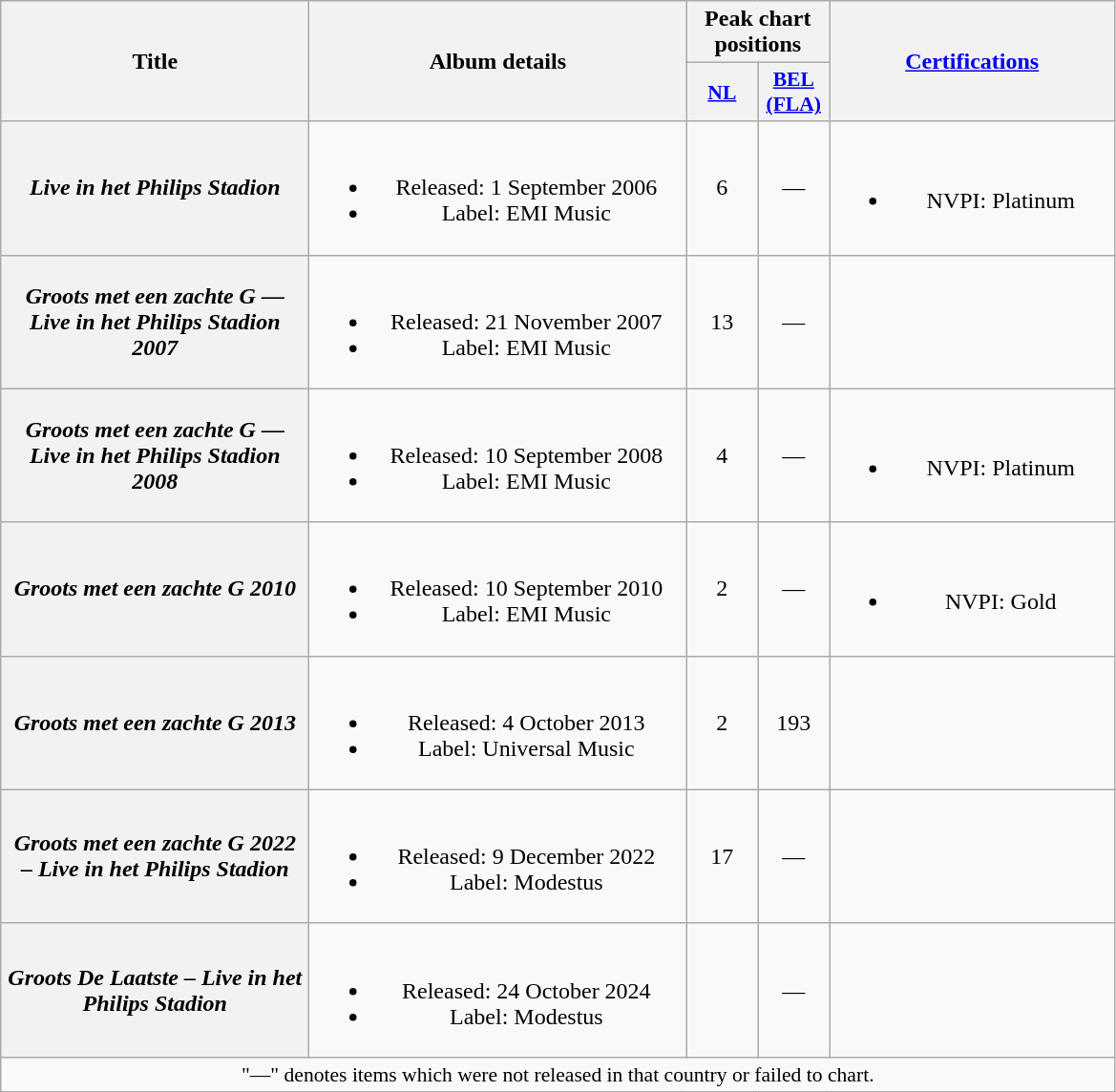<table class="wikitable plainrowheaders" style="text-align:center;" border="1">
<tr>
<th scope="col" rowspan="2" style="width:13em;">Title</th>
<th scope="col" rowspan="2" style="width:16em;">Album details</th>
<th scope="col" colspan="2">Peak chart positions</th>
<th scope="col" rowspan="2" style="width:12em;"><a href='#'>Certifications</a></th>
</tr>
<tr>
<th scope="col" style="width:3em;font-size:90%;"><a href='#'>NL</a><br></th>
<th scope="col" style="width:3em;font-size:90%;"><a href='#'>BEL<br>(FLA)</a><br></th>
</tr>
<tr>
<th scope="row"><em>Live in het Philips Stadion</em></th>
<td><br><ul><li>Released: 1 September 2006</li><li>Label: EMI Music</li></ul></td>
<td>6</td>
<td>—</td>
<td><br><ul><li>NVPI: Platinum</li></ul></td>
</tr>
<tr>
<th scope="row"><em>Groots met een zachte G —<br> Live in het Philips Stadion 2007</em></th>
<td><br><ul><li>Released: 21 November 2007</li><li>Label: EMI Music</li></ul></td>
<td>13</td>
<td>—</td>
<td></td>
</tr>
<tr>
<th scope="row"><em>Groots met een zachte G —<br> Live in het Philips Stadion 2008</em></th>
<td><br><ul><li>Released: 10 September 2008</li><li>Label: EMI Music</li></ul></td>
<td>4</td>
<td>—</td>
<td><br><ul><li>NVPI: Platinum</li></ul></td>
</tr>
<tr>
<th scope="row"><em>Groots met een zachte G 2010</em></th>
<td><br><ul><li>Released: 10 September 2010</li><li>Label: EMI Music</li></ul></td>
<td>2</td>
<td>—</td>
<td><br><ul><li>NVPI: Gold</li></ul></td>
</tr>
<tr>
<th scope="row"><em>Groots met een zachte G 2013</em></th>
<td><br><ul><li>Released: 4 October 2013</li><li>Label: Universal Music</li></ul></td>
<td>2</td>
<td>193</td>
<td></td>
</tr>
<tr>
<th scope="row"><em>Groots met een zachte G 2022 – Live in het Philips Stadion</em></th>
<td><br><ul><li>Released: 9 December 2022</li><li>Label: Modestus</li></ul></td>
<td>17</td>
<td>—</td>
<td></td>
</tr>
<tr>
<th scope="row"><em>Groots De Laatste – Live in het Philips Stadion</em></th>
<td><br><ul><li>Released: 24 October 2024</li><li>Label: Modestus</li></ul></td>
<td></td>
<td>—</td>
<td></td>
</tr>
<tr>
<td colspan="5" align="center" style="font-size:90%;">"—" denotes items which were not released in that country or failed to chart.</td>
</tr>
</table>
